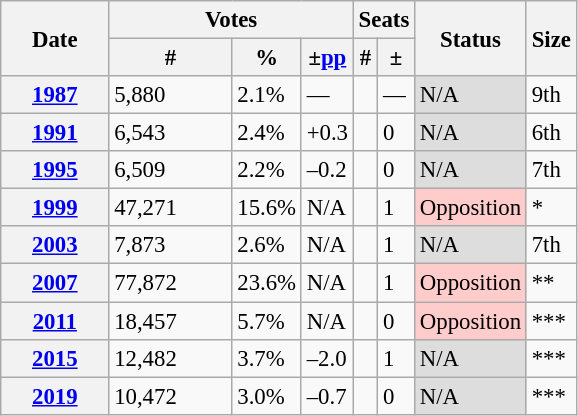<table class="wikitable" style="font-size:95%;">
<tr>
<th width="65" rowspan="2">Date</th>
<th colspan="3">Votes</th>
<th colspan="2">Seats</th>
<th rowspan="2">Status</th>
<th rowspan="2">Size</th>
</tr>
<tr>
<th width="75">#</th>
<th>%</th>
<th>±<a href='#'>pp</a></th>
<th>#</th>
<th>±</th>
</tr>
<tr>
<th><a href='#'>1987</a></th>
<td>5,880</td>
<td>2.1%</td>
<td>—</td>
<td style="text-align:center;"></td>
<td>—</td>
<td style="background:#ddd;">N/A</td>
<td>9th</td>
</tr>
<tr>
<th><a href='#'>1991</a></th>
<td>6,543</td>
<td>2.4%</td>
<td>+0.3</td>
<td style="text-align:center;"></td>
<td>0</td>
<td style="background:#ddd;">N/A</td>
<td>6th</td>
</tr>
<tr>
<th><a href='#'>1995</a></th>
<td>6,509</td>
<td>2.2%</td>
<td>–0.2</td>
<td style="text-align:center;"></td>
<td>0</td>
<td style="background:#ddd;">N/A</td>
<td>7th</td>
</tr>
<tr>
<th><a href='#'>1999</a></th>
<td>47,271</td>
<td>15.6%</td>
<td>N/A</td>
<td style="text-align:center;"></td>
<td>1</td>
<td style="background-color:#fcc;">Opposition</td>
<td>*</td>
</tr>
<tr>
<th><a href='#'>2003</a></th>
<td>7,873</td>
<td>2.6%</td>
<td>N/A</td>
<td style="text-align:center;"></td>
<td>1</td>
<td style="background:#ddd;">N/A</td>
<td>7th</td>
</tr>
<tr>
<th><a href='#'>2007</a></th>
<td>77,872</td>
<td>23.6%</td>
<td>N/A</td>
<td style="text-align:center;"></td>
<td>1</td>
<td style="background-color:#fcc;">Opposition</td>
<td>**</td>
</tr>
<tr>
<th><a href='#'>2011</a></th>
<td>18,457</td>
<td>5.7%</td>
<td>N/A</td>
<td style="text-align:center;"></td>
<td>0</td>
<td style="background-color:#fcc;">Opposition</td>
<td>***</td>
</tr>
<tr>
<th><a href='#'>2015</a></th>
<td>12,482</td>
<td>3.7%</td>
<td>–2.0</td>
<td style="text-align:center;"></td>
<td>1</td>
<td style="background:#ddd;">N/A</td>
<td>***</td>
</tr>
<tr>
<th><a href='#'>2019</a></th>
<td>10,472</td>
<td>3.0%</td>
<td>–0.7</td>
<td style="text-align:center;"></td>
<td>0</td>
<td style="background:#ddd;">N/A</td>
<td>***</td>
</tr>
</table>
